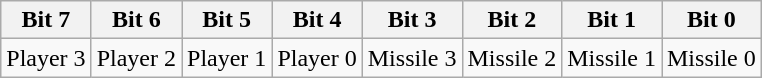<table class="wikitable">
<tr>
<th>Bit 7</th>
<th>Bit 6</th>
<th>Bit 5</th>
<th>Bit 4</th>
<th>Bit 3</th>
<th>Bit 2</th>
<th>Bit 1</th>
<th>Bit 0</th>
</tr>
<tr>
<td>Player 3</td>
<td>Player 2</td>
<td>Player 1</td>
<td>Player 0</td>
<td>Missile 3</td>
<td>Missile 2</td>
<td>Missile 1</td>
<td>Missile 0</td>
</tr>
</table>
